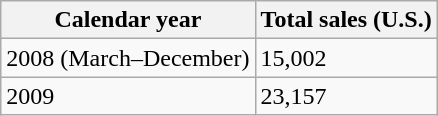<table class="wikitable">
<tr>
<th>Calendar year</th>
<th>Total sales (U.S.)</th>
</tr>
<tr>
<td>2008 (March–December)</td>
<td>15,002</td>
</tr>
<tr>
<td>2009</td>
<td>23,157</td>
</tr>
</table>
